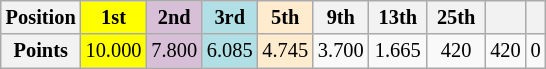<table class="wikitable" style="font-size:85%; text-align:center">
<tr>
<th>Position</th>
<th style="background:yellow;"> 1st </th>
<th style="background:thistle;"> 2nd </th>
<th style="background:#b0e0e6;"> 3rd </th>
<th style="background:#ffebcd;"> 5th </th>
<th> 9th </th>
<th> 13th </th>
<th> 25th </th>
<th>  </th>
<th>  </th>
</tr>
<tr>
<th>Points</th>
<td style="background:yellow;">10.000</td>
<td style="background:thistle;">7.800</td>
<td style="background:#b0e0e6;">6.085</td>
<td style="background:#ffebcd;">4.745</td>
<td>3.700</td>
<td>1.665</td>
<td>420</td>
<td>420</td>
<td>0</td>
</tr>
</table>
